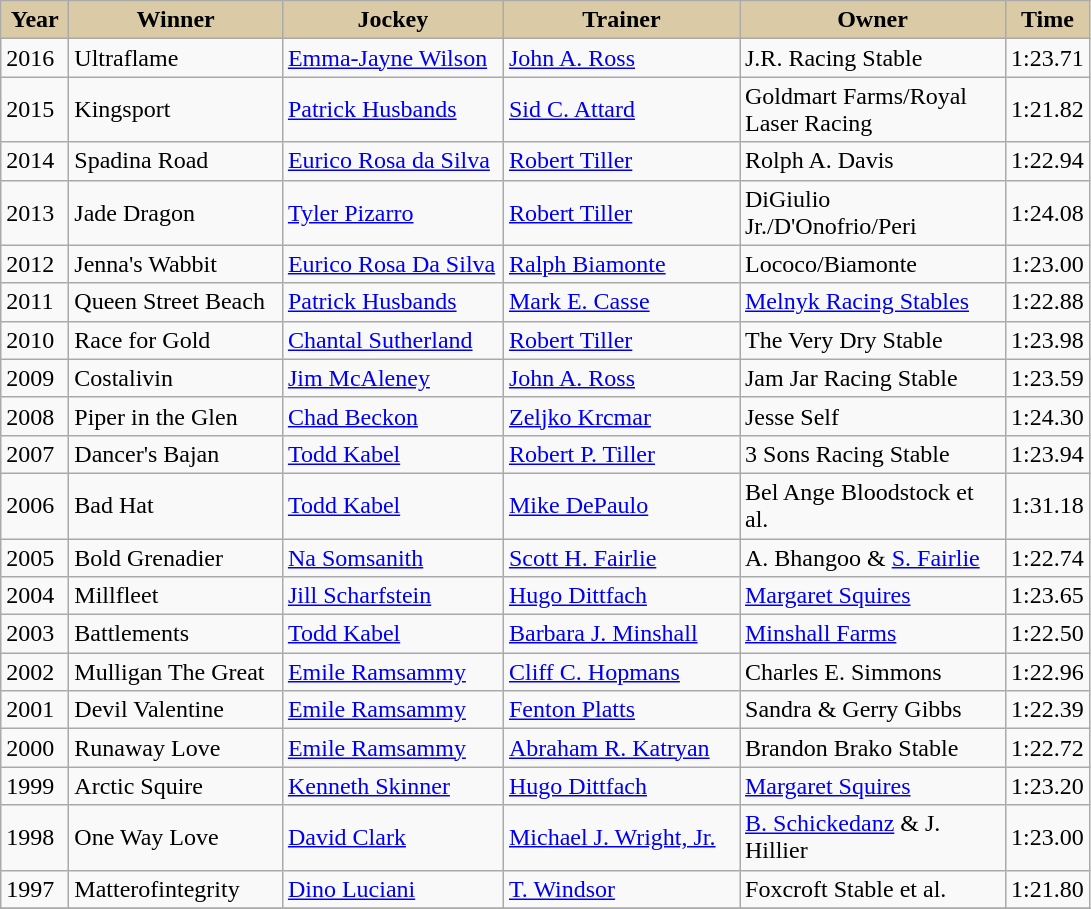<table class="wikitable sortable">
<tr>
<th style="background-color:#DACAA5; width:38px">Year <br></th>
<th style="background-color:#DACAA5; width:135px">Winner <br></th>
<th style="background-color:#DACAA5; width:140px">Jockey <br></th>
<th style="background-color:#DACAA5; width:150px">Trainer <br></th>
<th style="background-color:#DACAA5; width:170px">Owner <br></th>
<th style="background-color:#DACAA5">Time</th>
</tr>
<tr>
<td>2016</td>
<td>Ultraflame</td>
<td><a href='#'>Emma-Jayne Wilson</a></td>
<td><a href='#'>John A. Ross</a></td>
<td>J.R. Racing Stable</td>
<td>1:23.71</td>
</tr>
<tr>
<td>2015</td>
<td>Kingsport</td>
<td><a href='#'>Patrick Husbands</a></td>
<td><a href='#'>Sid C. Attard</a></td>
<td>Goldmart Farms/Royal Laser Racing</td>
<td>1:21.82</td>
</tr>
<tr>
<td>2014</td>
<td>Spadina Road</td>
<td><a href='#'>Eurico Rosa da Silva</a></td>
<td><a href='#'>Robert Tiller</a></td>
<td>Rolph A. Davis</td>
<td>1:22.94</td>
</tr>
<tr>
<td>2013</td>
<td>Jade Dragon</td>
<td><a href='#'>Tyler Pizarro</a></td>
<td><a href='#'>Robert Tiller</a></td>
<td>DiGiulio Jr./D'Onofrio/Peri</td>
<td>1:24.08</td>
</tr>
<tr>
<td>2012</td>
<td>Jenna's Wabbit</td>
<td><a href='#'>Eurico Rosa Da Silva</a></td>
<td><a href='#'>Ralph Biamonte</a></td>
<td>Lococo/Biamonte</td>
<td>1:23.00</td>
</tr>
<tr>
<td>2011</td>
<td>Queen Street Beach</td>
<td><a href='#'>Patrick Husbands</a></td>
<td><a href='#'>Mark E. Casse</a></td>
<td><a href='#'>Melnyk Racing Stables</a></td>
<td>1:22.88</td>
</tr>
<tr>
<td>2010</td>
<td>Race for Gold</td>
<td><a href='#'>Chantal Sutherland</a></td>
<td><a href='#'>Robert Tiller</a></td>
<td>The Very Dry Stable</td>
<td>1:23.98</td>
</tr>
<tr>
<td>2009</td>
<td>Costalivin</td>
<td><a href='#'>Jim McAleney</a></td>
<td><a href='#'>John A. Ross</a></td>
<td>Jam Jar Racing Stable</td>
<td>1:23.59</td>
</tr>
<tr>
<td>2008</td>
<td>Piper in the Glen</td>
<td><a href='#'>Chad Beckon</a></td>
<td><a href='#'>Zeljko Krcmar</a></td>
<td>Jesse Self</td>
<td>1:24.30</td>
</tr>
<tr>
<td>2007</td>
<td>Dancer's Bajan</td>
<td><a href='#'>Todd Kabel</a></td>
<td><a href='#'>Robert P. Tiller</a></td>
<td>3 Sons Racing Stable</td>
<td>1:23.94</td>
</tr>
<tr>
<td>2006</td>
<td>Bad Hat</td>
<td><a href='#'>Todd Kabel</a></td>
<td><a href='#'>Mike DePaulo</a></td>
<td>Bel Ange Bloodstock et al.</td>
<td>1:31.18</td>
</tr>
<tr>
<td>2005</td>
<td>Bold Grenadier</td>
<td><a href='#'>Na Somsanith</a></td>
<td><a href='#'>Scott H. Fairlie</a></td>
<td>A. Bhangoo & <a href='#'>S. Fairlie</a></td>
<td>1:22.74</td>
</tr>
<tr>
<td>2004</td>
<td>Millfleet</td>
<td><a href='#'>Jill Scharfstein</a></td>
<td><a href='#'>Hugo Dittfach</a></td>
<td><a href='#'>Margaret Squires</a></td>
<td>1:23.65</td>
</tr>
<tr>
<td>2003</td>
<td>Battlements</td>
<td><a href='#'>Todd Kabel</a></td>
<td><a href='#'>Barbara J. Minshall</a></td>
<td><a href='#'>Minshall Farms</a></td>
<td>1:22.50</td>
</tr>
<tr>
<td>2002</td>
<td>Mulligan The Great</td>
<td><a href='#'>Emile Ramsammy</a></td>
<td><a href='#'>Cliff C. Hopmans</a></td>
<td>Charles E. Simmons</td>
<td>1:22.96</td>
</tr>
<tr>
<td>2001</td>
<td>Devil Valentine</td>
<td><a href='#'>Emile Ramsammy</a></td>
<td><a href='#'>Fenton Platts</a></td>
<td>Sandra & Gerry Gibbs</td>
<td>1:22.39</td>
</tr>
<tr>
<td>2000</td>
<td>Runaway Love</td>
<td><a href='#'>Emile Ramsammy</a></td>
<td><a href='#'>Abraham R. Katryan</a></td>
<td>Brandon Brako Stable</td>
<td>1:22.72</td>
</tr>
<tr>
<td>1999</td>
<td>Arctic Squire</td>
<td><a href='#'>Kenneth Skinner</a></td>
<td><a href='#'>Hugo Dittfach</a></td>
<td><a href='#'>Margaret Squires</a></td>
<td>1:23.20</td>
</tr>
<tr>
<td>1998</td>
<td>One Way Love</td>
<td><a href='#'>David Clark</a></td>
<td><a href='#'>Michael J. Wright, Jr.</a></td>
<td><a href='#'>B. Schickedanz</a> & J. Hillier</td>
<td>1:23.00</td>
</tr>
<tr>
<td>1997</td>
<td>Matterofintegrity</td>
<td><a href='#'>Dino Luciani</a></td>
<td><a href='#'>T. Windsor</a></td>
<td>Foxcroft Stable et al.</td>
<td>1:21.80</td>
</tr>
<tr>
</tr>
</table>
